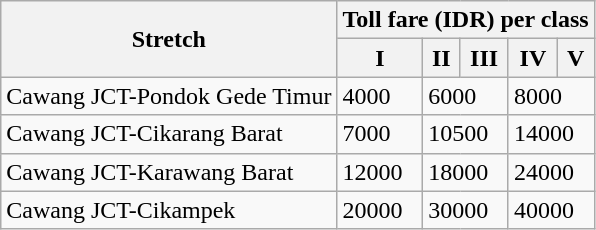<table class="wikitable">
<tr>
<th rowspan="2">Stretch</th>
<th colspan="5">Toll fare (IDR) per class</th>
</tr>
<tr>
<th>I</th>
<th>II</th>
<th>III</th>
<th>IV</th>
<th>V</th>
</tr>
<tr>
<td>Cawang JCT-Pondok Gede Timur</td>
<td>4000</td>
<td colspan="2">6000</td>
<td colspan="2">8000</td>
</tr>
<tr>
<td>Cawang JCT-Cikarang Barat</td>
<td>7000</td>
<td colspan="2">10500</td>
<td colspan="2">14000</td>
</tr>
<tr>
<td>Cawang JCT-Karawang Barat</td>
<td>12000</td>
<td colspan="2">18000</td>
<td colspan="2">24000</td>
</tr>
<tr>
<td>Cawang JCT-Cikampek</td>
<td>20000</td>
<td colspan="2">30000</td>
<td colspan="2">40000</td>
</tr>
</table>
